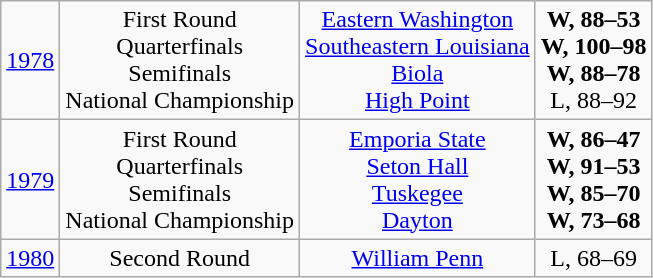<table class="wikitable">
<tr align="center">
<td><a href='#'>1978</a></td>
<td>First Round<br>Quarterfinals<br>Semifinals<br>National Championship</td>
<td><a href='#'>Eastern Washington</a><br><a href='#'>Southeastern Louisiana</a><br><a href='#'>Biola</a><br><a href='#'>High Point</a></td>
<td><strong>W, 88–53</strong><br><strong>W, 100–98</strong><br><strong>W, 88–78</strong><br>L, 88–92</td>
</tr>
<tr align="center">
<td><a href='#'>1979</a></td>
<td>First Round<br>Quarterfinals<br>Semifinals<br>National Championship</td>
<td><a href='#'>Emporia State</a><br><a href='#'>Seton Hall</a><br><a href='#'>Tuskegee</a><br><a href='#'>Dayton</a></td>
<td><strong>W, 86–47</strong><br><strong>W, 91–53</strong><br><strong>W, 85–70</strong><br><strong>W, 73–68</strong></td>
</tr>
<tr align="center">
<td><a href='#'>1980</a></td>
<td>Second Round</td>
<td><a href='#'>William Penn</a></td>
<td>L, 68–69</td>
</tr>
</table>
